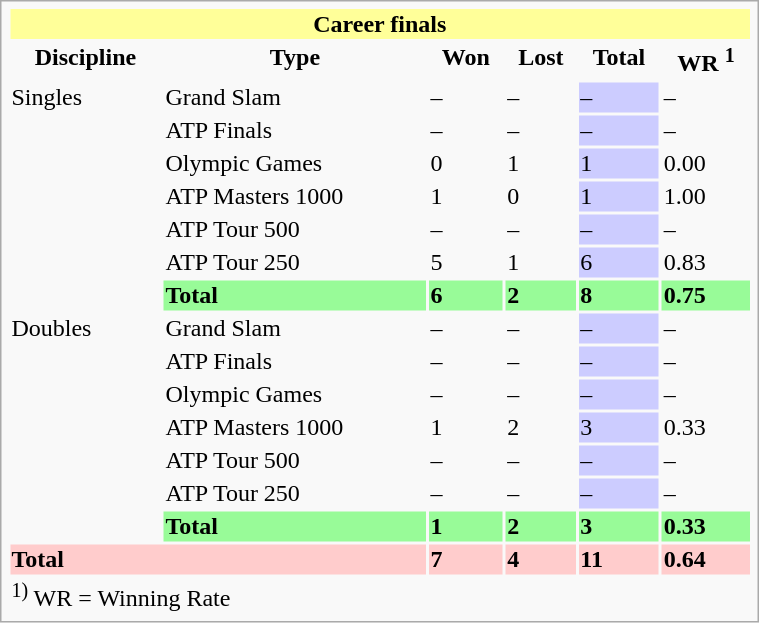<table class="infobox vcard vevent nowrap" width="40%">
<tr style=background:#ff9>
<th colspan="6" style=text-align: center>Career finals</th>
</tr>
<tr>
<th>Discipline</th>
<th>Type</th>
<th>Won</th>
<th>Lost</th>
<th>Total</th>
<th>WR <sup>1</sup></th>
</tr>
<tr>
<td rowspan="7">Singles</td>
<td>Grand Slam</td>
<td>–</td>
<td>–</td>
<td style=background:#ccf>–</td>
<td>–</td>
</tr>
<tr>
<td>ATP Finals</td>
<td>–</td>
<td>–</td>
<td style=background:#ccf>–</td>
<td>–</td>
</tr>
<tr>
<td>Olympic Games</td>
<td>0</td>
<td>1</td>
<td style="background:#ccf">1</td>
<td>0.00</td>
</tr>
<tr>
<td>ATP Masters 1000</td>
<td>1</td>
<td>0</td>
<td style=background:#ccf>1</td>
<td>1.00</td>
</tr>
<tr>
<td>ATP Tour 500</td>
<td>–</td>
<td>–</td>
<td style=background:#ccf>–</td>
<td>–</td>
</tr>
<tr>
<td>ATP Tour 250</td>
<td>5</td>
<td>1</td>
<td style=background:#ccf>6</td>
<td>0.83</td>
</tr>
<tr style=background:#98fb98>
<td><strong>Total</strong></td>
<td><strong>6</strong></td>
<td><strong>2</strong></td>
<td><strong>8</strong></td>
<td><strong>0.75</strong></td>
</tr>
<tr>
<td rowspan="7">Doubles</td>
<td>Grand Slam</td>
<td>–</td>
<td>–</td>
<td style=background:#ccf>–</td>
<td>–</td>
</tr>
<tr>
<td>ATP Finals</td>
<td>–</td>
<td>–</td>
<td style=background:#ccf>–</td>
<td>–</td>
</tr>
<tr>
<td>Olympic Games</td>
<td>–</td>
<td>–</td>
<td style="background:#ccf">–</td>
<td>–</td>
</tr>
<tr>
<td>ATP Masters 1000</td>
<td>1</td>
<td>2</td>
<td style=background:#ccf>3</td>
<td>0.33</td>
</tr>
<tr>
<td>ATP Tour 500</td>
<td>–</td>
<td>–</td>
<td style=background:#ccf>–</td>
<td>–</td>
</tr>
<tr>
<td>ATP Tour 250</td>
<td>–</td>
<td>–</td>
<td style=background:#ccf>–</td>
<td>–</td>
</tr>
<tr style=background:#98fb98>
<td><strong>Total</strong></td>
<td><strong>1</strong></td>
<td><strong>2</strong></td>
<td><strong>3</strong></td>
<td><strong>0.33</strong></td>
</tr>
<tr style=background:#fcc>
<td colspan="2"><strong>Total</strong></td>
<td><strong>7</strong></td>
<td><strong>4</strong></td>
<td><strong>11</strong></td>
<td><strong>0.64</strong></td>
</tr>
<tr>
<td colspan="6"><sup>1)</sup> WR = Winning Rate</td>
</tr>
</table>
